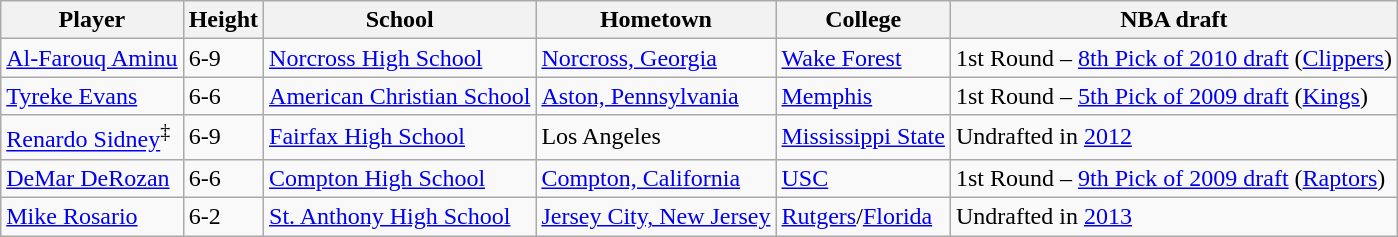<table class="wikitable">
<tr>
<th>Player</th>
<th>Height</th>
<th>School</th>
<th>Hometown</th>
<th>College</th>
<th>NBA draft</th>
</tr>
<tr>
<td><a href='#'>Al-Farouq Aminu</a></td>
<td>6-9</td>
<td><a href='#'>Norcross High School</a></td>
<td><a href='#'>Norcross, Georgia</a></td>
<td><a href='#'>Wake Forest</a></td>
<td>1st Round – <a href='#'>8th Pick of 2010 draft</a> (<a href='#'>Clippers</a>)</td>
</tr>
<tr>
<td><a href='#'>Tyreke Evans</a></td>
<td>6-6</td>
<td><a href='#'>American Christian School</a></td>
<td><a href='#'>Aston, Pennsylvania</a></td>
<td><a href='#'>Memphis</a></td>
<td>1st Round – <a href='#'>5th Pick of 2009 draft</a> (<a href='#'>Kings</a>)</td>
</tr>
<tr>
<td><a href='#'>Renardo Sidney</a><sup>‡</sup></td>
<td>6-9</td>
<td><a href='#'>Fairfax High School</a></td>
<td>Los Angeles</td>
<td><a href='#'>Mississippi State</a></td>
<td>Undrafted in <a href='#'>2012</a></td>
</tr>
<tr>
<td><a href='#'>DeMar DeRozan</a></td>
<td>6-6</td>
<td><a href='#'>Compton High School</a></td>
<td><a href='#'>Compton, California</a></td>
<td><a href='#'>USC</a></td>
<td>1st Round – <a href='#'>9th Pick of 2009 draft</a> (<a href='#'>Raptors</a>)</td>
</tr>
<tr>
<td><a href='#'>Mike Rosario</a></td>
<td>6-2</td>
<td><a href='#'>St. Anthony High School</a></td>
<td><a href='#'>Jersey City, New Jersey</a></td>
<td><a href='#'>Rutgers</a>/<a href='#'>Florida</a></td>
<td>Undrafted in <a href='#'>2013</a></td>
</tr>
</table>
